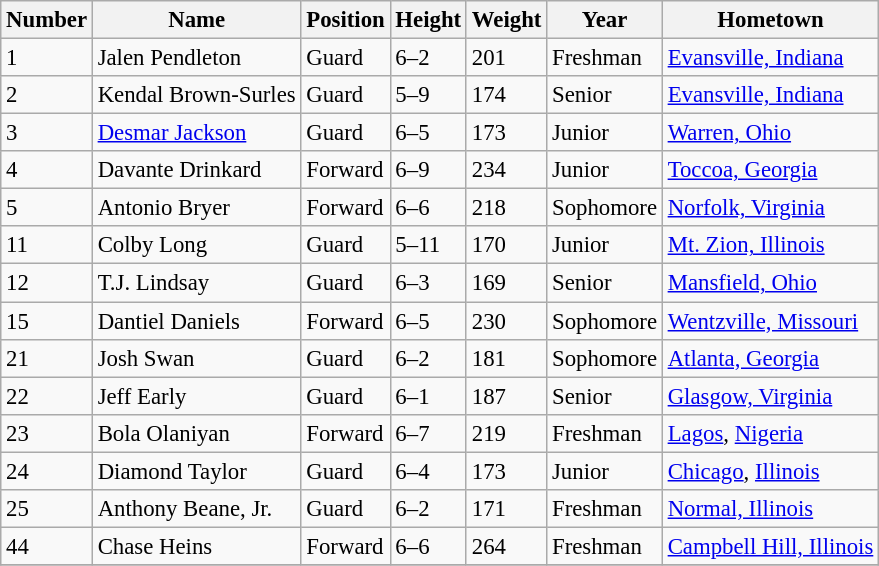<table class="wikitable" style="font-size: 95%;">
<tr>
<th>Number</th>
<th>Name</th>
<th>Position</th>
<th>Height</th>
<th>Weight</th>
<th>Year</th>
<th>Hometown</th>
</tr>
<tr>
<td>1</td>
<td>Jalen Pendleton</td>
<td>Guard</td>
<td>6–2</td>
<td>201</td>
<td>Freshman</td>
<td><a href='#'>Evansville, Indiana</a></td>
</tr>
<tr>
<td>2</td>
<td>Kendal Brown-Surles</td>
<td>Guard</td>
<td>5–9</td>
<td>174</td>
<td>Senior</td>
<td><a href='#'>Evansville, Indiana</a></td>
</tr>
<tr>
<td>3</td>
<td><a href='#'>Desmar Jackson</a></td>
<td>Guard</td>
<td>6–5</td>
<td>173</td>
<td>Junior</td>
<td><a href='#'>Warren, Ohio</a></td>
</tr>
<tr>
<td>4</td>
<td>Davante Drinkard</td>
<td>Forward</td>
<td>6–9</td>
<td>234</td>
<td>Junior</td>
<td><a href='#'>Toccoa, Georgia</a></td>
</tr>
<tr>
<td>5</td>
<td>Antonio Bryer</td>
<td>Forward</td>
<td>6–6</td>
<td>218</td>
<td>Sophomore</td>
<td><a href='#'>Norfolk, Virginia</a></td>
</tr>
<tr>
<td>11</td>
<td>Colby Long</td>
<td>Guard</td>
<td>5–11</td>
<td>170</td>
<td>Junior</td>
<td><a href='#'>Mt. Zion, Illinois</a></td>
</tr>
<tr>
<td>12</td>
<td>T.J. Lindsay</td>
<td>Guard</td>
<td>6–3</td>
<td>169</td>
<td>Senior</td>
<td><a href='#'>Mansfield, Ohio</a></td>
</tr>
<tr>
<td>15</td>
<td>Dantiel Daniels</td>
<td>Forward</td>
<td>6–5</td>
<td>230</td>
<td>Sophomore</td>
<td><a href='#'>Wentzville, Missouri</a></td>
</tr>
<tr>
<td>21</td>
<td>Josh Swan</td>
<td>Guard</td>
<td>6–2</td>
<td>181</td>
<td>Sophomore</td>
<td><a href='#'>Atlanta, Georgia</a></td>
</tr>
<tr>
<td>22</td>
<td>Jeff Early</td>
<td>Guard</td>
<td>6–1</td>
<td>187</td>
<td>Senior</td>
<td><a href='#'>Glasgow, Virginia</a></td>
</tr>
<tr>
<td>23</td>
<td>Bola Olaniyan</td>
<td>Forward</td>
<td>6–7</td>
<td>219</td>
<td>Freshman</td>
<td><a href='#'>Lagos</a>, <a href='#'>Nigeria</a></td>
</tr>
<tr>
<td>24</td>
<td>Diamond Taylor</td>
<td>Guard</td>
<td>6–4</td>
<td>173</td>
<td>Junior</td>
<td><a href='#'>Chicago</a>, <a href='#'>Illinois</a></td>
</tr>
<tr>
<td>25</td>
<td>Anthony Beane, Jr.</td>
<td>Guard</td>
<td>6–2</td>
<td>171</td>
<td>Freshman</td>
<td><a href='#'>Normal, Illinois</a></td>
</tr>
<tr>
<td>44</td>
<td>Chase Heins</td>
<td>Forward</td>
<td>6–6</td>
<td>264</td>
<td>Freshman</td>
<td><a href='#'>Campbell Hill, Illinois</a></td>
</tr>
<tr>
</tr>
</table>
